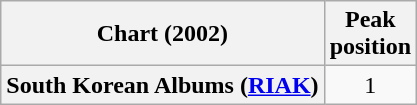<table class="wikitable plainrowheaders" style="text-align:center">
<tr>
<th scope="col">Chart (2002)</th>
<th scope="col">Peak<br>position</th>
</tr>
<tr>
<th scope="row">South Korean Albums (<a href='#'>RIAK</a>)</th>
<td>1</td>
</tr>
</table>
